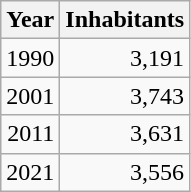<table cellspacing="0" cellpadding="0">
<tr>
<td valign="top"><br><table class="wikitable sortable zebra hintergrundfarbe5">
<tr>
<th>Year</th>
<th>Inhabitants</th>
</tr>
<tr align="right">
<td>1990</td>
<td>3,191</td>
</tr>
<tr align="right">
<td>2001</td>
<td>3,743</td>
</tr>
<tr align="right">
<td>2011</td>
<td>3,631</td>
</tr>
<tr align="right">
<td>2021</td>
<td>3,556</td>
</tr>
</table>
</td>
</tr>
</table>
